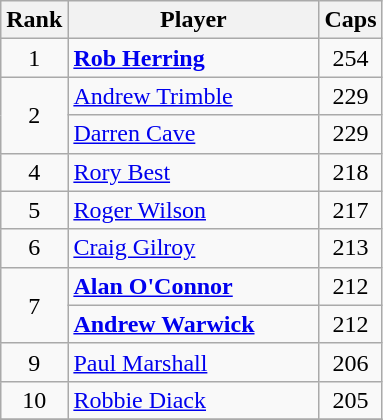<table class="wikitable">
<tr>
<th>Rank</th>
<th style="width:160px;">Player</th>
<th>Caps</th>
</tr>
<tr>
<td align=center>1</td>
<td><strong><a href='#'>Rob Herring</a></strong></td>
<td align=center>254</td>
</tr>
<tr>
<td align=center rowspan=2>2</td>
<td><a href='#'>Andrew Trimble</a></td>
<td align=center>229</td>
</tr>
<tr>
<td><a href='#'>Darren Cave</a></td>
<td align=center>229</td>
</tr>
<tr>
<td align=center>4</td>
<td><a href='#'>Rory Best</a></td>
<td align=center>218</td>
</tr>
<tr>
<td align=center>5</td>
<td><a href='#'>Roger Wilson</a></td>
<td align=center>217</td>
</tr>
<tr>
<td align=center>6</td>
<td><a href='#'>Craig Gilroy</a></td>
<td align=center>213</td>
</tr>
<tr>
<td align=center rowspan=2>7</td>
<td><strong><a href='#'>Alan O'Connor</a></strong></td>
<td align=center>212</td>
</tr>
<tr>
<td><strong><a href='#'>Andrew Warwick</a></strong></td>
<td align=center>212</td>
</tr>
<tr>
<td align=center>9</td>
<td><a href='#'>Paul Marshall</a></td>
<td align=center>206</td>
</tr>
<tr>
<td align=center>10</td>
<td><a href='#'>Robbie Diack</a></td>
<td align=center>205</td>
</tr>
<tr>
</tr>
</table>
